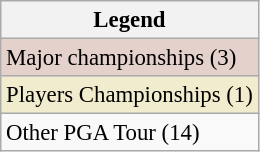<table class="wikitable" style="font-size:95%;">
<tr>
<th>Legend</th>
</tr>
<tr style="background:#e5d1cb;">
<td>Major championships (3)</td>
</tr>
<tr style="background:#f2ecce;">
<td>Players Championships (1)</td>
</tr>
<tr>
<td>Other PGA Tour (14)</td>
</tr>
</table>
